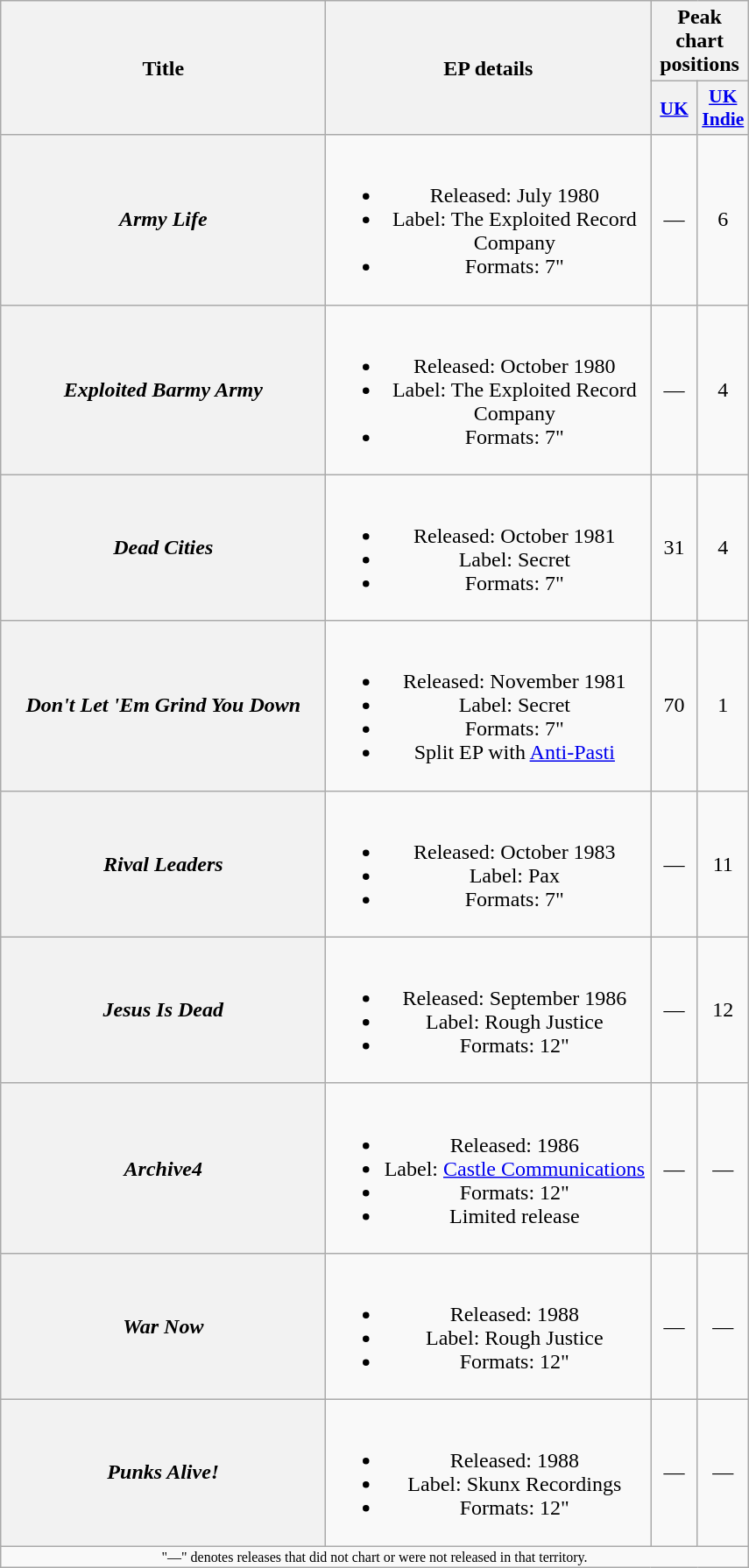<table class="wikitable plainrowheaders" style="text-align:center;">
<tr>
<th rowspan="2" scope="col" style="width:15em;">Title</th>
<th rowspan="2" scope="col" style="width:15em;">EP details</th>
<th colspan="2">Peak chart positions</th>
</tr>
<tr>
<th scope="col" style="width:2em;font-size:90%;"><a href='#'>UK</a><br></th>
<th scope="col" style="width:2em;font-size:90%;"><a href='#'>UK Indie</a><br></th>
</tr>
<tr>
<th scope="row"><em>Army Life</em></th>
<td><br><ul><li>Released: July 1980</li><li>Label: The Exploited Record Company</li><li>Formats: 7"</li></ul></td>
<td>—</td>
<td>6</td>
</tr>
<tr>
<th scope="row"><em>Exploited Barmy Army</em></th>
<td><br><ul><li>Released: October 1980</li><li>Label: The Exploited Record Company</li><li>Formats: 7"</li></ul></td>
<td>—</td>
<td>4</td>
</tr>
<tr>
<th scope="row"><em>Dead Cities</em></th>
<td><br><ul><li>Released: October 1981</li><li>Label: Secret</li><li>Formats: 7"</li></ul></td>
<td>31</td>
<td>4</td>
</tr>
<tr>
<th scope="row"><em>Don't Let 'Em Grind You Down</em></th>
<td><br><ul><li>Released: November 1981</li><li>Label: Secret</li><li>Formats: 7"</li><li>Split EP with <a href='#'>Anti-Pasti</a></li></ul></td>
<td>70</td>
<td>1</td>
</tr>
<tr>
<th scope="row"><em>Rival Leaders</em></th>
<td><br><ul><li>Released: October 1983</li><li>Label: Pax</li><li>Formats: 7"</li></ul></td>
<td>—</td>
<td>11</td>
</tr>
<tr>
<th scope="row"><em>Jesus Is Dead</em></th>
<td><br><ul><li>Released: September 1986</li><li>Label: Rough Justice</li><li>Formats: 12"</li></ul></td>
<td>—</td>
<td>12</td>
</tr>
<tr>
<th scope="row"><em>Archive4</em></th>
<td><br><ul><li>Released: 1986</li><li>Label: <a href='#'>Castle Communications</a></li><li>Formats: 12"</li><li>Limited release</li></ul></td>
<td>—</td>
<td>—</td>
</tr>
<tr>
<th scope="row"><em>War Now</em></th>
<td><br><ul><li>Released: 1988</li><li>Label: Rough Justice</li><li>Formats: 12"</li></ul></td>
<td>—</td>
<td>—</td>
</tr>
<tr>
<th scope="row"><em>Punks Alive!</em></th>
<td><br><ul><li>Released: 1988</li><li>Label: Skunx Recordings</li><li>Formats: 12"</li></ul></td>
<td>—</td>
<td>—</td>
</tr>
<tr>
<td colspan="4" style="font-size:8pt">"—" denotes releases that did not chart or were not released in that territory.</td>
</tr>
</table>
